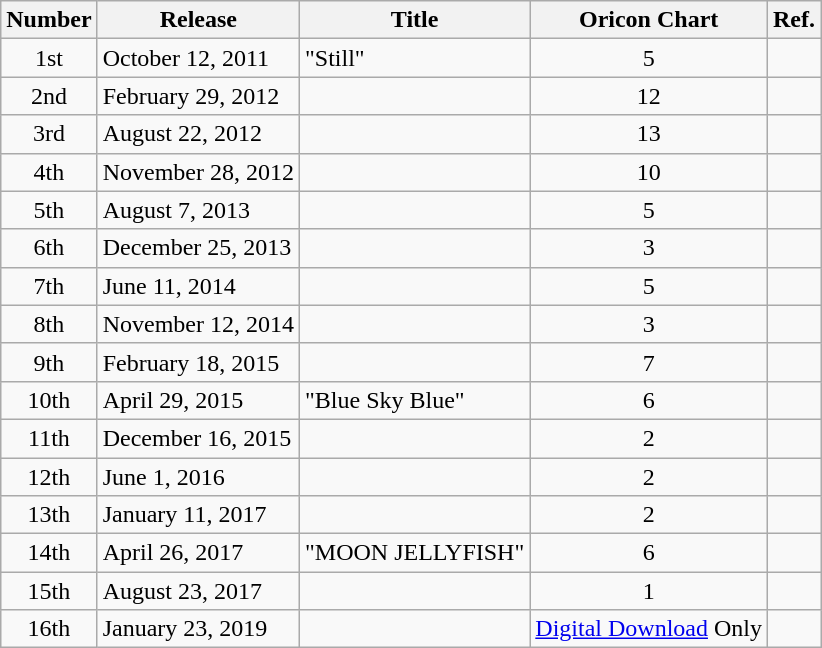<table class="wikitable">
<tr>
<th>Number</th>
<th>Release</th>
<th>Title</th>
<th>Oricon Chart</th>
<th>Ref.</th>
</tr>
<tr>
<td align="center">1st</td>
<td>October 12, 2011</td>
<td>"Still"</td>
<td align="center">5</td>
<td></td>
</tr>
<tr>
<td align="center">2nd</td>
<td>February 29, 2012</td>
<td></td>
<td align="center">12</td>
<td></td>
</tr>
<tr>
<td align="center">3rd</td>
<td>August 22, 2012</td>
<td></td>
<td align="center">13</td>
<td></td>
</tr>
<tr>
<td align="center">4th</td>
<td>November 28, 2012</td>
<td></td>
<td align="center">10</td>
<td></td>
</tr>
<tr>
<td align="center">5th</td>
<td>August 7, 2013</td>
<td></td>
<td align="center">5</td>
<td></td>
</tr>
<tr>
<td align="center">6th</td>
<td>December 25, 2013</td>
<td></td>
<td align="center">3</td>
<td></td>
</tr>
<tr>
<td align="center">7th</td>
<td>June 11, 2014</td>
<td></td>
<td align="center">5</td>
<td></td>
</tr>
<tr>
<td align="center">8th</td>
<td>November 12, 2014</td>
<td></td>
<td align="center">3</td>
<td></td>
</tr>
<tr>
<td align="center">9th</td>
<td>February 18, 2015</td>
<td><br></td>
<td align="center">7</td>
<td></td>
</tr>
<tr>
<td align="center">10th</td>
<td>April 29, 2015</td>
<td>"Blue Sky Blue"</td>
<td align="center">6</td>
<td></td>
</tr>
<tr>
<td align="center">11th</td>
<td>December 16, 2015</td>
<td></td>
<td align="center">2</td>
<td></td>
</tr>
<tr>
<td align="center">12th</td>
<td>June 1, 2016</td>
<td></td>
<td align="center">2</td>
<td></td>
</tr>
<tr>
<td align="center">13th</td>
<td>January 11, 2017</td>
<td><br></td>
<td align="center">2</td>
<td></td>
</tr>
<tr>
<td align="center">14th</td>
<td>April 26, 2017</td>
<td>"MOON JELLYFISH"</td>
<td align="center">6</td>
<td></td>
</tr>
<tr>
<td align="center">15th</td>
<td>August 23, 2017</td>
<td></td>
<td align="center">1</td>
<td></td>
</tr>
<tr>
<td align="center">16th</td>
<td>January 23, 2019</td>
<td></td>
<td align="center"><a href='#'>Digital Download</a> Only</td>
<td></td>
</tr>
</table>
